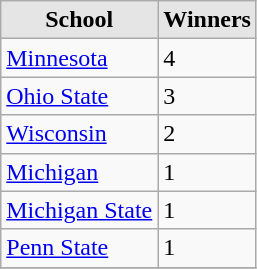<table class="wikitable">
<tr>
<th style="background:#e5e5e5;">School</th>
<th style="background:#e5e5e5;">Winners</th>
</tr>
<tr>
<td><a href='#'>Minnesota</a></td>
<td>4</td>
</tr>
<tr>
<td><a href='#'>Ohio State</a></td>
<td>3</td>
</tr>
<tr>
<td><a href='#'>Wisconsin</a></td>
<td>2</td>
</tr>
<tr>
<td><a href='#'>Michigan</a></td>
<td>1</td>
</tr>
<tr>
<td><a href='#'>Michigan State</a></td>
<td>1</td>
</tr>
<tr>
<td><a href='#'>Penn State</a></td>
<td>1</td>
</tr>
<tr>
</tr>
</table>
